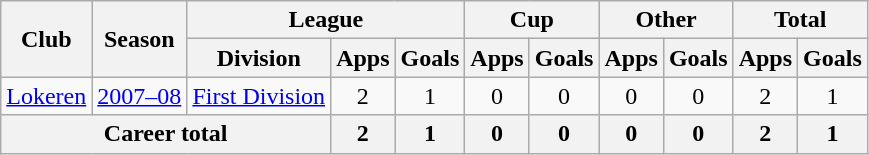<table class="wikitable" style="text-align: center">
<tr>
<th rowspan="2">Club</th>
<th rowspan="2">Season</th>
<th colspan="3">League</th>
<th colspan="2">Cup</th>
<th colspan="2">Other</th>
<th colspan="2">Total</th>
</tr>
<tr>
<th>Division</th>
<th>Apps</th>
<th>Goals</th>
<th>Apps</th>
<th>Goals</th>
<th>Apps</th>
<th>Goals</th>
<th>Apps</th>
<th>Goals</th>
</tr>
<tr>
<td><a href='#'>Lokeren</a></td>
<td><a href='#'>2007–08</a></td>
<td><a href='#'>First Division</a></td>
<td>2</td>
<td>1</td>
<td>0</td>
<td>0</td>
<td>0</td>
<td>0</td>
<td>2</td>
<td>1</td>
</tr>
<tr>
<th colspan="3">Career total</th>
<th>2</th>
<th>1</th>
<th>0</th>
<th>0</th>
<th>0</th>
<th>0</th>
<th>2</th>
<th>1</th>
</tr>
</table>
